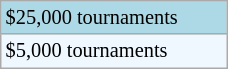<table class="wikitable" style="font-size:85%;" width=12%>
<tr style="background:lightblue;">
<td>$25,000 tournaments</td>
</tr>
<tr style="background:#f0f8ff;">
<td>$5,000 tournaments</td>
</tr>
</table>
